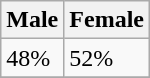<table class="wikitable">
<tr>
<th>Male</th>
<th>Female</th>
</tr>
<tr>
<td>48%</td>
<td>52%</td>
</tr>
<tr>
</tr>
</table>
